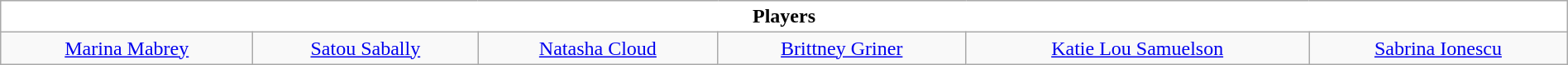<table class="wikitable" style="width:100%; text-align:center; font-size:100%">
<tr>
<th style=background:white colspan="6" align="center">Players</th>
</tr>
<tr>
<td><a href='#'>Marina Mabrey</a></td>
<td><a href='#'>Satou Sabally</a></td>
<td><a href='#'>Natasha Cloud</a></td>
<td><a href='#'>Brittney Griner</a></td>
<td><a href='#'>Katie Lou Samuelson</a></td>
<td><a href='#'>Sabrina Ionescu</a></td>
</tr>
</table>
